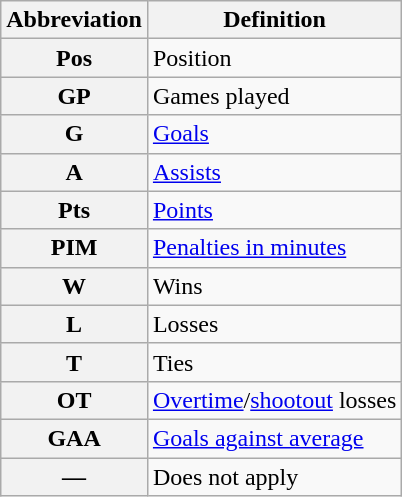<table class="wikitable">
<tr>
<th scope="col">Abbreviation</th>
<th scope="col">Definition</th>
</tr>
<tr>
<th scope="row">Pos</th>
<td>Position</td>
</tr>
<tr>
<th scope="row">GP</th>
<td>Games played</td>
</tr>
<tr>
<th scope="row">G</th>
<td><a href='#'>Goals</a></td>
</tr>
<tr>
<th scope="row">A</th>
<td><a href='#'>Assists</a></td>
</tr>
<tr>
<th scope="row">Pts</th>
<td><a href='#'>Points</a></td>
</tr>
<tr>
<th scope="row">PIM</th>
<td><a href='#'>Penalties in minutes</a></td>
</tr>
<tr>
<th scope="row">W</th>
<td>Wins</td>
</tr>
<tr>
<th scope="row">L</th>
<td>Losses</td>
</tr>
<tr>
<th scope="row">T</th>
<td>Ties</td>
</tr>
<tr>
<th scope="row">OT</th>
<td><a href='#'>Overtime</a>/<a href='#'>shootout</a> losses</td>
</tr>
<tr>
<th scope="row">GAA</th>
<td><a href='#'>Goals against average</a></td>
</tr>
<tr>
<th scope="row">—</th>
<td>Does not apply</td>
</tr>
</table>
